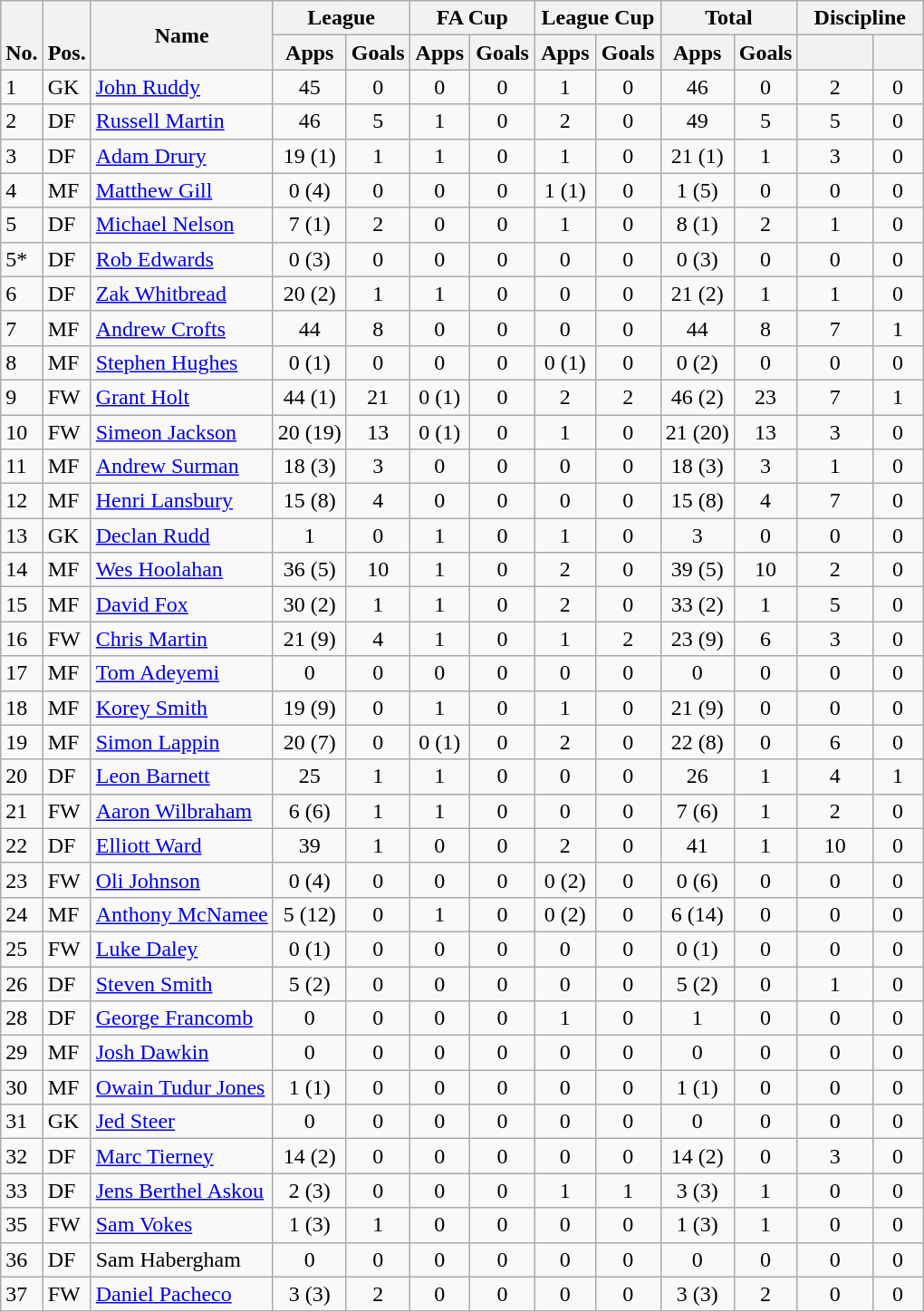<table class="wikitable" style="text-align:center">
<tr>
<th rowspan="2" valign="bottom">No.</th>
<th rowspan="2" valign="bottom">Pos.</th>
<th rowspan="2">Name</th>
<th colspan="2" width="85">League</th>
<th colspan="2" width="85">FA Cup</th>
<th colspan="2" width="85">League Cup</th>
<th colspan="2" width="85">Total</th>
<th colspan="2" width="85">Discipline</th>
</tr>
<tr>
<th>Apps</th>
<th>Goals</th>
<th>Apps</th>
<th>Goals</th>
<th>Apps</th>
<th>Goals</th>
<th>Apps</th>
<th>Goals</th>
<th></th>
<th></th>
</tr>
<tr>
<td align="left">1</td>
<td align="left">GK</td>
<td align="left"> <a href='#'>John Ruddy</a></td>
<td>45</td>
<td>0</td>
<td>0</td>
<td>0</td>
<td>1</td>
<td>0</td>
<td>46</td>
<td>0</td>
<td>2</td>
<td>0</td>
</tr>
<tr>
<td align="left">2</td>
<td align="left">DF</td>
<td align="left"> <a href='#'>Russell Martin</a></td>
<td>46</td>
<td>5</td>
<td>1</td>
<td>0</td>
<td>2</td>
<td>0</td>
<td>49</td>
<td>5</td>
<td>5</td>
<td>0</td>
</tr>
<tr>
<td align="left">3</td>
<td align="left">DF</td>
<td align="left"> <a href='#'>Adam Drury</a></td>
<td>19 (1)</td>
<td>1</td>
<td>1</td>
<td>0</td>
<td>1</td>
<td>0</td>
<td>21 (1)</td>
<td>1</td>
<td>3</td>
<td>0</td>
</tr>
<tr>
<td align="left">4</td>
<td align="left">MF</td>
<td align="left"> <a href='#'>Matthew Gill</a></td>
<td>0 (4)</td>
<td>0</td>
<td>0</td>
<td>0</td>
<td>1 (1)</td>
<td>0</td>
<td>1 (5)</td>
<td>0</td>
<td>0</td>
<td>0</td>
</tr>
<tr>
<td align="left">5</td>
<td align="left">DF</td>
<td align="left"> <a href='#'>Michael Nelson</a></td>
<td>7 (1)</td>
<td>2</td>
<td>0</td>
<td>0</td>
<td>1</td>
<td>0</td>
<td>8 (1)</td>
<td>2</td>
<td>1</td>
<td>0</td>
</tr>
<tr>
<td align="left">5*</td>
<td align="left">DF</td>
<td align="left"> <a href='#'>Rob Edwards</a></td>
<td>0 (3)</td>
<td>0</td>
<td>0</td>
<td>0</td>
<td>0</td>
<td>0</td>
<td>0 (3)</td>
<td>0</td>
<td>0</td>
<td>0</td>
</tr>
<tr>
<td align="left">6</td>
<td align="left">DF</td>
<td align="left"> <a href='#'>Zak Whitbread</a></td>
<td>20 (2)</td>
<td>1</td>
<td>1</td>
<td>0</td>
<td>0</td>
<td>0</td>
<td>21 (2)</td>
<td>1</td>
<td>1</td>
<td>0</td>
</tr>
<tr>
<td align="left">7</td>
<td align="left">MF</td>
<td align="left"> <a href='#'>Andrew Crofts</a></td>
<td>44</td>
<td>8</td>
<td>0</td>
<td>0</td>
<td>0</td>
<td>0</td>
<td>44</td>
<td>8</td>
<td>7</td>
<td>1</td>
</tr>
<tr>
<td align="left">8</td>
<td align="left">MF</td>
<td align="left"> <a href='#'>Stephen Hughes</a></td>
<td>0 (1)</td>
<td>0</td>
<td>0</td>
<td>0</td>
<td>0 (1)</td>
<td>0</td>
<td>0 (2)</td>
<td>0</td>
<td>0</td>
<td>0</td>
</tr>
<tr>
<td align="left">9</td>
<td align="left">FW</td>
<td align="left"> <a href='#'>Grant Holt</a></td>
<td>44 (1)</td>
<td>21</td>
<td>0 (1)</td>
<td>0</td>
<td>2</td>
<td>2</td>
<td>46 (2)</td>
<td>23</td>
<td>7</td>
<td>1</td>
</tr>
<tr>
<td align="left">10</td>
<td align="left">FW</td>
<td align="left"> <a href='#'>Simeon Jackson</a></td>
<td>20 (19)</td>
<td>13</td>
<td>0 (1)</td>
<td>0</td>
<td>1</td>
<td>0</td>
<td>21 (20)</td>
<td>13</td>
<td>3</td>
<td>0</td>
</tr>
<tr>
<td align="left">11</td>
<td align="left">MF</td>
<td align="left"> <a href='#'>Andrew Surman</a></td>
<td>18 (3)</td>
<td>3</td>
<td>0</td>
<td>0</td>
<td>0</td>
<td>0</td>
<td>18 (3)</td>
<td>3</td>
<td>1</td>
<td>0</td>
</tr>
<tr>
<td align="left">12</td>
<td align="left">MF</td>
<td align="left"> <a href='#'>Henri Lansbury</a></td>
<td>15 (8)</td>
<td>4</td>
<td>0</td>
<td>0</td>
<td>0</td>
<td>0</td>
<td>15 (8)</td>
<td>4</td>
<td>7</td>
<td>0</td>
</tr>
<tr>
<td align="left">13</td>
<td align="left">GK</td>
<td align="left"> <a href='#'>Declan Rudd</a></td>
<td>1</td>
<td>0</td>
<td>1</td>
<td>0</td>
<td>1</td>
<td>0</td>
<td>3</td>
<td>0</td>
<td>0</td>
<td>0</td>
</tr>
<tr>
<td align="left">14</td>
<td align="left">MF</td>
<td align="left"> <a href='#'>Wes Hoolahan</a></td>
<td>36 (5)</td>
<td>10</td>
<td>1</td>
<td>0</td>
<td>2</td>
<td>0</td>
<td>39 (5)</td>
<td>10</td>
<td>2</td>
<td>0</td>
</tr>
<tr>
<td align="left">15</td>
<td align="left">MF</td>
<td align="left"> <a href='#'>David Fox</a></td>
<td>30 (2)</td>
<td>1</td>
<td>1</td>
<td>0</td>
<td>2</td>
<td>0</td>
<td>33 (2)</td>
<td>1</td>
<td>5</td>
<td>0</td>
</tr>
<tr>
<td align="left">16</td>
<td align="left">FW</td>
<td align="left"> <a href='#'>Chris Martin</a></td>
<td>21 (9)</td>
<td>4</td>
<td>1</td>
<td>0</td>
<td>1</td>
<td>2</td>
<td>23 (9)</td>
<td>6</td>
<td>3</td>
<td>0</td>
</tr>
<tr>
<td align="left">17</td>
<td align="left">MF</td>
<td align="left"> <a href='#'>Tom Adeyemi</a></td>
<td>0</td>
<td>0</td>
<td>0</td>
<td>0</td>
<td>0</td>
<td>0</td>
<td>0</td>
<td>0</td>
<td>0</td>
<td>0</td>
</tr>
<tr>
<td align="left">18</td>
<td align="left">MF</td>
<td align="left"> <a href='#'>Korey Smith</a></td>
<td>19 (9)</td>
<td>0</td>
<td>1</td>
<td>0</td>
<td>1</td>
<td>0</td>
<td>21 (9)</td>
<td>0</td>
<td>0</td>
<td>0</td>
</tr>
<tr>
<td align="left">19</td>
<td align="left">MF</td>
<td align="left"> <a href='#'>Simon Lappin</a></td>
<td>20 (7)</td>
<td>0</td>
<td>0 (1)</td>
<td>0</td>
<td>2</td>
<td>0</td>
<td>22 (8)</td>
<td>0</td>
<td>6</td>
<td>0</td>
</tr>
<tr>
<td align="left">20</td>
<td align="left">DF</td>
<td align="left"> <a href='#'>Leon Barnett</a></td>
<td>25</td>
<td>1</td>
<td>1</td>
<td>0</td>
<td>0</td>
<td>0</td>
<td>26</td>
<td>1</td>
<td>4</td>
<td>1</td>
</tr>
<tr>
<td align="left">21</td>
<td align="left">FW</td>
<td align="left"> <a href='#'>Aaron Wilbraham</a></td>
<td>6 (6)</td>
<td>1</td>
<td>1</td>
<td>0</td>
<td>0</td>
<td>0</td>
<td>7 (6)</td>
<td>1</td>
<td>2</td>
<td>0</td>
</tr>
<tr>
<td align="left">22</td>
<td align="left">DF</td>
<td align="left"> <a href='#'>Elliott Ward</a></td>
<td>39</td>
<td>1</td>
<td>0</td>
<td>0</td>
<td>2</td>
<td>0</td>
<td>41</td>
<td>1</td>
<td>10</td>
<td>0</td>
</tr>
<tr>
<td align="left">23</td>
<td align="left">FW</td>
<td align="left"> <a href='#'>Oli Johnson</a></td>
<td>0 (4)</td>
<td>0</td>
<td>0</td>
<td>0</td>
<td>0 (2)</td>
<td>0</td>
<td>0 (6)</td>
<td>0</td>
<td>0</td>
<td>0</td>
</tr>
<tr>
<td align="left">24</td>
<td align="left">MF</td>
<td align="left"> <a href='#'>Anthony McNamee</a></td>
<td>5 (12)</td>
<td>0</td>
<td>1</td>
<td>0</td>
<td>0 (2)</td>
<td>0</td>
<td>6 (14)</td>
<td>0</td>
<td>0</td>
<td>0</td>
</tr>
<tr>
<td align="left">25</td>
<td align="left">FW</td>
<td align="left"> <a href='#'>Luke Daley</a></td>
<td>0 (1)</td>
<td>0</td>
<td>0</td>
<td>0</td>
<td>0</td>
<td>0</td>
<td>0 (1)</td>
<td>0</td>
<td>0</td>
<td>0</td>
</tr>
<tr>
<td align="left">26</td>
<td align="left">DF</td>
<td align="left"> <a href='#'>Steven Smith</a></td>
<td>5 (2)</td>
<td>0</td>
<td>0</td>
<td>0</td>
<td>0</td>
<td>0</td>
<td>5 (2)</td>
<td>0</td>
<td>1</td>
<td>0</td>
</tr>
<tr>
<td align="left">28</td>
<td align="left">DF</td>
<td align="left"> <a href='#'>George Francomb</a></td>
<td>0</td>
<td>0</td>
<td>0</td>
<td>0</td>
<td>1</td>
<td>0</td>
<td>1</td>
<td>0</td>
<td>0</td>
<td>0</td>
</tr>
<tr>
<td align="left">29</td>
<td align="left">MF</td>
<td align="left"> <a href='#'>Josh Dawkin</a></td>
<td>0</td>
<td>0</td>
<td>0</td>
<td>0</td>
<td>0</td>
<td>0</td>
<td>0</td>
<td>0</td>
<td>0</td>
<td>0</td>
</tr>
<tr>
<td align="left">30</td>
<td align="left">MF</td>
<td align="left"> <a href='#'>Owain Tudur Jones</a></td>
<td>1 (1)</td>
<td>0</td>
<td>0</td>
<td>0</td>
<td>0</td>
<td>0</td>
<td>1 (1)</td>
<td>0</td>
<td>0</td>
<td>0</td>
</tr>
<tr>
<td align="left">31</td>
<td align="left">GK</td>
<td align="left"> <a href='#'>Jed Steer</a></td>
<td>0</td>
<td>0</td>
<td>0</td>
<td>0</td>
<td>0</td>
<td>0</td>
<td>0</td>
<td>0</td>
<td>0</td>
<td>0</td>
</tr>
<tr>
<td align="left">32</td>
<td align="left">DF</td>
<td align="left"> <a href='#'>Marc Tierney</a></td>
<td>14 (2)</td>
<td>0</td>
<td>0</td>
<td>0</td>
<td>0</td>
<td>0</td>
<td>14 (2)</td>
<td>0</td>
<td>3</td>
<td>0</td>
</tr>
<tr>
<td align="left">33</td>
<td align="left">DF</td>
<td align="left"> <a href='#'>Jens Berthel Askou</a></td>
<td>2 (3)</td>
<td>0</td>
<td>0</td>
<td>0</td>
<td>1</td>
<td>1</td>
<td>3 (3)</td>
<td>1</td>
<td>0</td>
<td>0</td>
</tr>
<tr>
<td align="left">35</td>
<td align="left">FW</td>
<td align="left"> <a href='#'>Sam Vokes</a></td>
<td>1 (3)</td>
<td>1</td>
<td>0</td>
<td>0</td>
<td>0</td>
<td>0</td>
<td>1 (3)</td>
<td>1</td>
<td>0</td>
<td>0</td>
</tr>
<tr>
<td align="left">36</td>
<td align="left">DF</td>
<td align="left"> Sam Habergham</td>
<td>0</td>
<td>0</td>
<td>0</td>
<td>0</td>
<td>0</td>
<td>0</td>
<td>0</td>
<td>0</td>
<td>0</td>
<td>0</td>
</tr>
<tr>
<td align="left">37</td>
<td align="left">FW</td>
<td align="left"> <a href='#'>Daniel Pacheco</a></td>
<td>3 (3)</td>
<td>2</td>
<td>0</td>
<td>0</td>
<td>0</td>
<td>0</td>
<td>3 (3)</td>
<td>2</td>
<td>0</td>
<td>0</td>
</tr>
</table>
